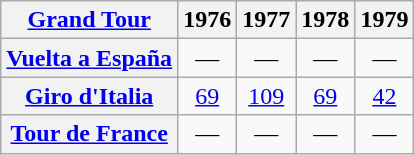<table class="wikitable plainrowheaders">
<tr>
<th scope="col"><a href='#'>Grand Tour</a></th>
<th scope="col">1976</th>
<th scope="col">1977</th>
<th scope="col">1978</th>
<th scope="col">1979</th>
</tr>
<tr style="text-align:center;">
<th scope="row"> <a href='#'>Vuelta a España</a></th>
<td>—</td>
<td>—</td>
<td>—</td>
<td>—</td>
</tr>
<tr style="text-align:center;">
<th scope="row"> <a href='#'>Giro d'Italia</a></th>
<td style="text-align:center;"><a href='#'>69</a></td>
<td style="text-align:center;"><a href='#'>109</a></td>
<td style="text-align:center;"><a href='#'>69</a></td>
<td style="text-align:center;"><a href='#'>42</a></td>
</tr>
<tr style="text-align:center;">
<th scope="row"> <a href='#'>Tour de France</a></th>
<td>—</td>
<td>—</td>
<td>—</td>
<td>—</td>
</tr>
</table>
